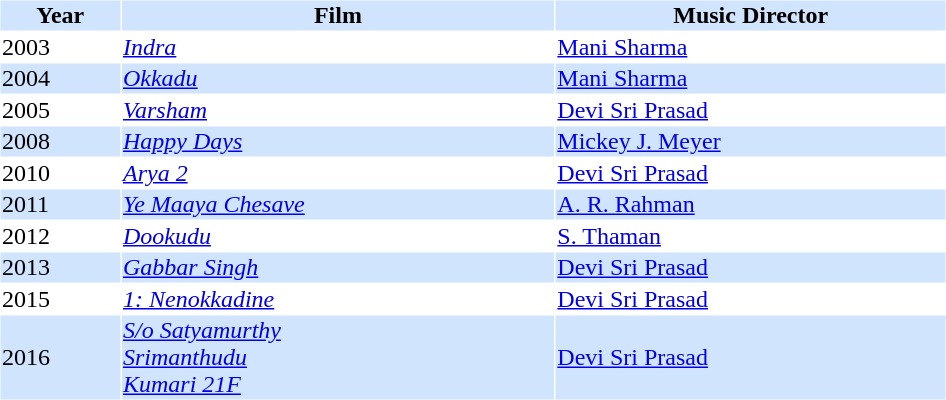<table cellspacing="1" cellpadding="1" border="0" style="width:50%;">
<tr style="background:#d1e4fd;">
<th>Year</th>
<th>Film</th>
<th>Music Director</th>
</tr>
<tr>
<td>2003</td>
<td><em><a href='#'>Indra</a></em></td>
<td><a href='#'>Mani Sharma</a></td>
</tr>
<tr style="background:#d1e4fd;">
<td>2004</td>
<td><em><a href='#'>Okkadu</a></em></td>
<td><a href='#'>Mani Sharma</a></td>
</tr>
<tr>
<td>2005</td>
<td><em><a href='#'>Varsham</a></em></td>
<td><a href='#'>Devi Sri Prasad</a></td>
</tr>
<tr style="background:#d1e4fd;">
<td>2008</td>
<td><em><a href='#'>Happy Days</a></em></td>
<td><a href='#'>Mickey J. Meyer</a></td>
</tr>
<tr>
<td>2010</td>
<td><em><a href='#'>Arya 2</a></em></td>
<td><a href='#'>Devi Sri Prasad</a></td>
</tr>
<tr style="background:#d1e4fd;">
<td>2011</td>
<td><em><a href='#'>Ye Maaya Chesave</a></em></td>
<td><a href='#'>A. R. Rahman</a></td>
</tr>
<tr>
<td>2012</td>
<td><em><a href='#'>Dookudu</a></em></td>
<td><a href='#'>S. Thaman</a></td>
</tr>
<tr style="background:#d1e4fd;">
<td>2013</td>
<td><em><a href='#'>Gabbar Singh</a></em></td>
<td><a href='#'>Devi Sri Prasad</a></td>
</tr>
<tr>
<td>2015</td>
<td><em><a href='#'>1: Nenokkadine</a></em></td>
<td><a href='#'>Devi Sri Prasad</a></td>
</tr>
<tr style="background:#d1e4fd;">
<td>2016</td>
<td><em><a href='#'>S/o Satyamurthy</a></em> <br> <em><a href='#'>Srimanthudu</a></em> <br> <em><a href='#'>Kumari 21F</a></em></td>
<td><a href='#'>Devi Sri Prasad</a></td>
</tr>
<tr>
</tr>
</table>
